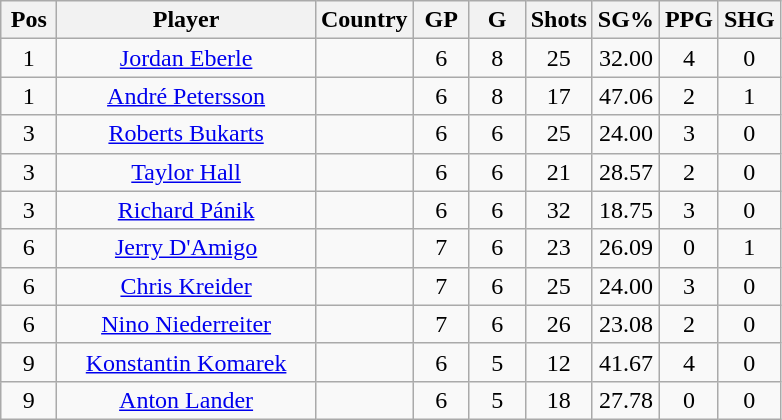<table class="wikitable sortable" style="text-align: center;">
<tr>
<th width=30>Pos</th>
<th width=165>Player</th>
<th>Country</th>
<th width=30>GP</th>
<th width=30>G</th>
<th width=30>Shots</th>
<th width=30>SG%</th>
<th width=30>PPG</th>
<th width=30>SHG</th>
</tr>
<tr>
<td>1</td>
<td><a href='#'>Jordan Eberle</a></td>
<td></td>
<td>6</td>
<td>8</td>
<td>25</td>
<td>32.00</td>
<td>4</td>
<td>0</td>
</tr>
<tr>
<td>1</td>
<td><a href='#'>André Petersson</a></td>
<td></td>
<td>6</td>
<td>8</td>
<td>17</td>
<td>47.06</td>
<td>2</td>
<td>1</td>
</tr>
<tr>
<td>3</td>
<td><a href='#'>Roberts Bukarts</a></td>
<td></td>
<td>6</td>
<td>6</td>
<td>25</td>
<td>24.00</td>
<td>3</td>
<td>0</td>
</tr>
<tr>
<td>3</td>
<td><a href='#'>Taylor Hall</a></td>
<td></td>
<td>6</td>
<td>6</td>
<td>21</td>
<td>28.57</td>
<td>2</td>
<td>0</td>
</tr>
<tr>
<td>3</td>
<td><a href='#'>Richard Pánik</a></td>
<td></td>
<td>6</td>
<td>6</td>
<td>32</td>
<td>18.75</td>
<td>3</td>
<td>0</td>
</tr>
<tr>
<td>6</td>
<td><a href='#'>Jerry D'Amigo</a></td>
<td></td>
<td>7</td>
<td>6</td>
<td>23</td>
<td>26.09</td>
<td>0</td>
<td>1</td>
</tr>
<tr>
<td>6</td>
<td><a href='#'>Chris Kreider</a></td>
<td></td>
<td>7</td>
<td>6</td>
<td>25</td>
<td>24.00</td>
<td>3</td>
<td>0</td>
</tr>
<tr>
<td>6</td>
<td><a href='#'>Nino Niederreiter</a></td>
<td></td>
<td>7</td>
<td>6</td>
<td>26</td>
<td>23.08</td>
<td>2</td>
<td>0</td>
</tr>
<tr>
<td>9</td>
<td><a href='#'>Konstantin Komarek</a></td>
<td></td>
<td>6</td>
<td>5</td>
<td>12</td>
<td>41.67</td>
<td>4</td>
<td>0</td>
</tr>
<tr>
<td>9</td>
<td><a href='#'>Anton Lander</a></td>
<td></td>
<td>6</td>
<td>5</td>
<td>18</td>
<td>27.78</td>
<td>0</td>
<td>0</td>
</tr>
</table>
